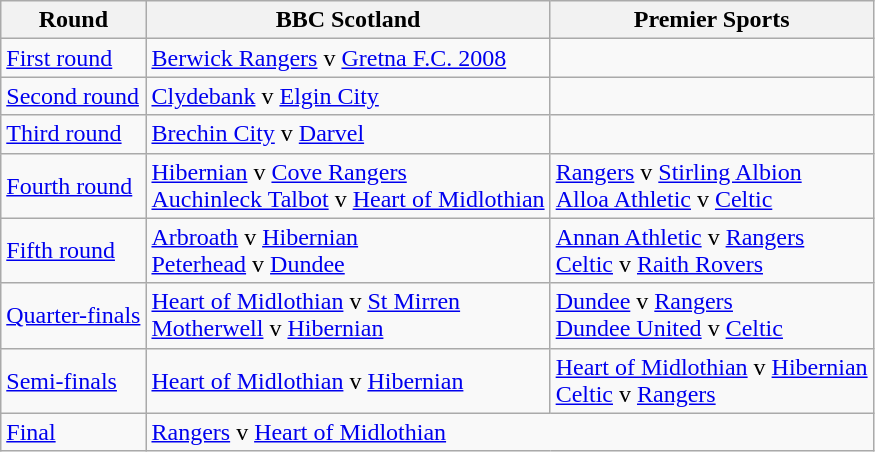<table class="wikitable">
<tr>
<th>Round</th>
<th>BBC Scotland</th>
<th>Premier Sports</th>
</tr>
<tr>
<td><a href='#'>First round</a></td>
<td><a href='#'>Berwick Rangers</a> v <a href='#'>Gretna F.C. 2008</a></td>
<td></td>
</tr>
<tr>
<td><a href='#'>Second round</a></td>
<td><a href='#'>Clydebank</a> v <a href='#'>Elgin City</a></td>
<td></td>
</tr>
<tr>
<td><a href='#'>Third round</a></td>
<td><a href='#'>Brechin City</a> v <a href='#'>Darvel</a></td>
<td></td>
</tr>
<tr>
<td><a href='#'>Fourth round</a></td>
<td><a href='#'>Hibernian</a> v <a href='#'>Cove Rangers</a><br><a href='#'>Auchinleck Talbot</a> v <a href='#'>Heart of Midlothian</a></td>
<td><a href='#'>Rangers</a> v <a href='#'>Stirling Albion</a><br><a href='#'>Alloa Athletic</a> v <a href='#'>Celtic</a></td>
</tr>
<tr>
<td><a href='#'>Fifth round</a></td>
<td><a href='#'>Arbroath</a> v <a href='#'>Hibernian</a><br><a href='#'>Peterhead</a> v <a href='#'>Dundee</a></td>
<td><a href='#'>Annan Athletic</a> v <a href='#'>Rangers</a><br><a href='#'>Celtic</a> v <a href='#'>Raith Rovers</a></td>
</tr>
<tr>
<td><a href='#'>Quarter-finals</a></td>
<td><a href='#'>Heart of Midlothian</a> v <a href='#'>St Mirren</a><br><a href='#'>Motherwell</a> v <a href='#'>Hibernian</a></td>
<td><a href='#'>Dundee</a> v <a href='#'>Rangers</a><br><a href='#'>Dundee United</a> v <a href='#'>Celtic</a></td>
</tr>
<tr>
<td><a href='#'>Semi-finals</a></td>
<td><a href='#'>Heart of Midlothian</a> v <a href='#'>Hibernian</a></td>
<td><a href='#'>Heart of Midlothian</a> v <a href='#'>Hibernian</a><br><a href='#'>Celtic</a> v <a href='#'>Rangers</a></td>
</tr>
<tr>
<td><a href='#'>Final</a></td>
<td colspan=2><a href='#'>Rangers</a> v <a href='#'>Heart of Midlothian</a></td>
</tr>
</table>
